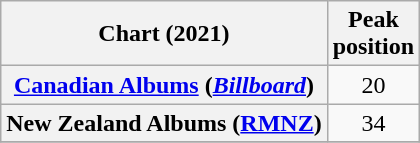<table class="wikitable sortable plainrowheaders" style="text-align:center">
<tr>
<th scope="col">Chart (2021)</th>
<th scope="col">Peak<br>position</th>
</tr>
<tr>
<th scope="row"><a href='#'>Canadian Albums</a> (<em><a href='#'>Billboard</a></em>)</th>
<td>20</td>
</tr>
<tr>
<th scope="row">New Zealand Albums (<a href='#'>RMNZ</a>)</th>
<td>34</td>
</tr>
<tr>
</tr>
</table>
